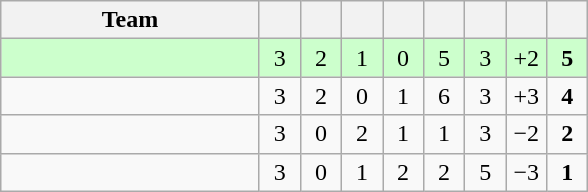<table class="wikitable" style="text-align:center">
<tr>
<th width=165>Team</th>
<th width=20></th>
<th width=20></th>
<th width=20></th>
<th width=20></th>
<th width=20></th>
<th width=20></th>
<th width=20></th>
<th width=20></th>
</tr>
<tr style="background:#cfc;">
<td align=left></td>
<td>3</td>
<td>2</td>
<td>1</td>
<td>0</td>
<td>5</td>
<td>3</td>
<td>+2</td>
<td><strong>5</strong></td>
</tr>
<tr>
<td align=left></td>
<td>3</td>
<td>2</td>
<td>0</td>
<td>1</td>
<td>6</td>
<td>3</td>
<td>+3</td>
<td><strong>4</strong></td>
</tr>
<tr>
<td align=left></td>
<td>3</td>
<td>0</td>
<td>2</td>
<td>1</td>
<td>1</td>
<td>3</td>
<td>−2</td>
<td><strong>2</strong></td>
</tr>
<tr>
<td align=left></td>
<td>3</td>
<td>0</td>
<td>1</td>
<td>2</td>
<td>2</td>
<td>5</td>
<td>−3</td>
<td><strong>1</strong></td>
</tr>
</table>
